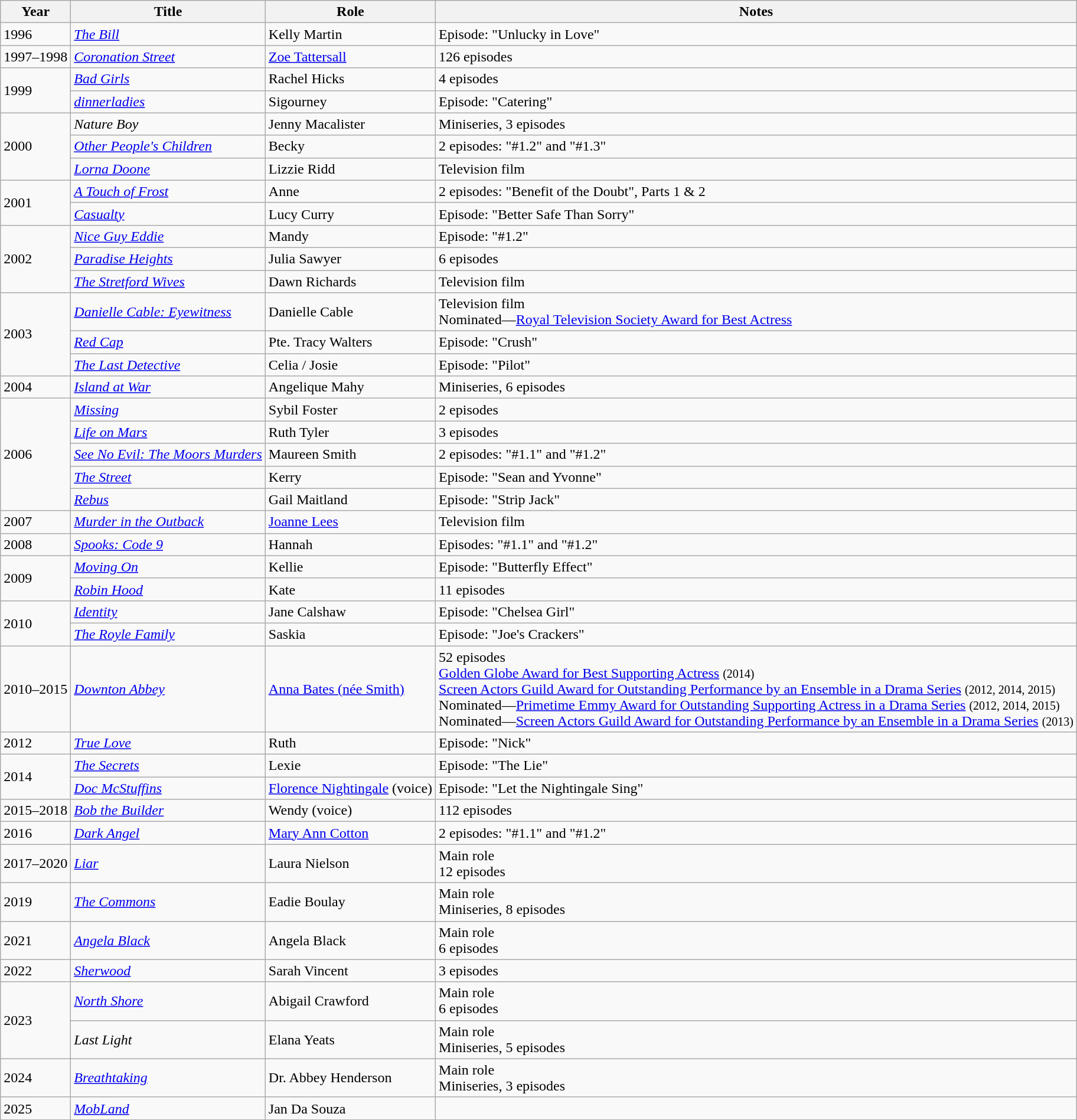<table class="wikitable sortable">
<tr>
<th>Year</th>
<th>Title</th>
<th>Role</th>
<th>Notes</th>
</tr>
<tr>
<td>1996</td>
<td><em><a href='#'>The Bill</a></em></td>
<td>Kelly Martin</td>
<td>Episode: "Unlucky in Love"</td>
</tr>
<tr>
<td>1997–1998</td>
<td><em><a href='#'>Coronation Street</a></em></td>
<td><a href='#'>Zoe Tattersall</a></td>
<td>126 episodes</td>
</tr>
<tr>
<td rowspan="2">1999</td>
<td><em><a href='#'>Bad Girls</a></em></td>
<td>Rachel Hicks</td>
<td>4 episodes</td>
</tr>
<tr>
<td><em><a href='#'>dinnerladies</a></em></td>
<td>Sigourney</td>
<td>Episode: "Catering"</td>
</tr>
<tr>
<td rowspan="3">2000</td>
<td><em>Nature Boy</em></td>
<td>Jenny Macalister</td>
<td>Miniseries, 3 episodes</td>
</tr>
<tr>
<td><em><a href='#'>Other People's Children</a></em></td>
<td>Becky</td>
<td>2 episodes: "#1.2" and "#1.3"</td>
</tr>
<tr>
<td><em><a href='#'>Lorna Doone</a></em></td>
<td>Lizzie Ridd</td>
<td>Television film</td>
</tr>
<tr>
<td rowspan="2">2001</td>
<td><em><a href='#'>A Touch of Frost</a></em></td>
<td>Anne</td>
<td>2 episodes: "Benefit of the Doubt", Parts 1 & 2</td>
</tr>
<tr>
<td><em><a href='#'>Casualty</a></em></td>
<td>Lucy Curry</td>
<td>Episode: "Better Safe Than Sorry"</td>
</tr>
<tr>
<td rowspan="3">2002</td>
<td><em><a href='#'>Nice Guy Eddie</a></em></td>
<td>Mandy</td>
<td>Episode: "#1.2"</td>
</tr>
<tr>
<td><em><a href='#'>Paradise Heights</a></em></td>
<td>Julia Sawyer</td>
<td>6 episodes</td>
</tr>
<tr>
<td><em><a href='#'>The Stretford Wives</a></em></td>
<td>Dawn Richards</td>
<td>Television film</td>
</tr>
<tr>
<td rowspan="3">2003</td>
<td><em><a href='#'>Danielle Cable: Eyewitness</a></em></td>
<td>Danielle Cable</td>
<td>Television film<br>Nominated—<a href='#'>Royal Television Society Award for Best Actress</a></td>
</tr>
<tr>
<td><em><a href='#'>Red Cap</a></em></td>
<td>Pte. Tracy Walters</td>
<td>Episode: "Crush"</td>
</tr>
<tr>
<td><em><a href='#'>The Last Detective</a></em></td>
<td>Celia / Josie</td>
<td>Episode: "Pilot"</td>
</tr>
<tr>
<td>2004</td>
<td><em><a href='#'>Island at War</a></em></td>
<td>Angelique Mahy</td>
<td>Miniseries, 6 episodes</td>
</tr>
<tr>
<td rowspan="5">2006</td>
<td><em><a href='#'>Missing</a></em></td>
<td>Sybil Foster</td>
<td>2 episodes</td>
</tr>
<tr>
<td><em><a href='#'>Life on Mars</a></em></td>
<td>Ruth Tyler</td>
<td>3 episodes</td>
</tr>
<tr>
<td><em><a href='#'>See No Evil: The Moors Murders</a></em></td>
<td>Maureen Smith</td>
<td>2 episodes: "#1.1" and "#1.2"</td>
</tr>
<tr>
<td><em><a href='#'>The Street</a></em></td>
<td>Kerry</td>
<td>Episode: "Sean and Yvonne"</td>
</tr>
<tr>
<td><em><a href='#'>Rebus</a></em></td>
<td>Gail Maitland</td>
<td>Episode: "Strip Jack"</td>
</tr>
<tr>
<td>2007</td>
<td><em><a href='#'>Murder in the Outback</a></em></td>
<td><a href='#'>Joanne Lees</a></td>
<td>Television film</td>
</tr>
<tr>
<td>2008</td>
<td><em><a href='#'>Spooks: Code 9</a></em></td>
<td>Hannah</td>
<td>Episodes: "#1.1" and "#1.2"</td>
</tr>
<tr>
<td rowspan="2">2009</td>
<td><em><a href='#'>Moving On</a></em></td>
<td>Kellie</td>
<td>Episode: "Butterfly Effect"</td>
</tr>
<tr>
<td><em><a href='#'>Robin Hood</a></em></td>
<td>Kate</td>
<td>11 episodes</td>
</tr>
<tr>
<td rowspan="2">2010</td>
<td><em><a href='#'>Identity</a></em></td>
<td>Jane Calshaw</td>
<td>Episode: "Chelsea Girl"</td>
</tr>
<tr>
<td><em><a href='#'>The Royle Family</a></em></td>
<td>Saskia</td>
<td>Episode: "Joe's Crackers"</td>
</tr>
<tr>
<td>2010–2015</td>
<td><em><a href='#'>Downton Abbey</a></em></td>
<td><a href='#'>Anna Bates (née Smith)</a></td>
<td>52 episodes<br><a href='#'>Golden Globe Award for Best Supporting Actress</a> <small>(2014)</small><br><a href='#'>Screen Actors Guild Award for Outstanding Performance by an Ensemble in a Drama Series</a> <small>(2012, 2014, 2015)</small><br>Nominated—<a href='#'>Primetime Emmy Award for Outstanding Supporting Actress in a Drama Series</a> <small>(2012, 2014, 2015)</small><br>Nominated—<a href='#'>Screen Actors Guild Award for Outstanding Performance by an Ensemble in a Drama Series</a> <small>(2013) </small></td>
</tr>
<tr>
<td>2012</td>
<td><em><a href='#'>True Love</a></em></td>
<td>Ruth</td>
<td>Episode: "Nick"</td>
</tr>
<tr>
<td rowspan="2">2014</td>
<td><em><a href='#'>The Secrets</a></em></td>
<td>Lexie</td>
<td>Episode: "The Lie"</td>
</tr>
<tr>
<td><em><a href='#'>Doc McStuffins</a></em></td>
<td><a href='#'>Florence Nightingale</a> (voice)</td>
<td>Episode: "Let the Nightingale Sing"</td>
</tr>
<tr>
<td>2015–2018</td>
<td><em><a href='#'>Bob the Builder</a></em></td>
<td>Wendy (voice)</td>
<td>112 episodes</td>
</tr>
<tr>
<td>2016</td>
<td><em><a href='#'>Dark Angel</a></em></td>
<td><a href='#'>Mary Ann Cotton</a></td>
<td>2 episodes: "#1.1" and "#1.2"</td>
</tr>
<tr>
<td>2017–2020</td>
<td><em><a href='#'>Liar</a></em></td>
<td>Laura Nielson</td>
<td>Main role<br>12 episodes</td>
</tr>
<tr>
<td>2019</td>
<td><em><a href='#'>The Commons</a></em></td>
<td>Eadie Boulay</td>
<td>Main role<br>Miniseries, 8 episodes</td>
</tr>
<tr>
<td>2021</td>
<td><em><a href='#'>Angela Black</a></em></td>
<td>Angela Black</td>
<td>Main role<br>6 episodes</td>
</tr>
<tr>
<td>2022</td>
<td><em><a href='#'>Sherwood</a></em></td>
<td>Sarah Vincent</td>
<td>3 episodes</td>
</tr>
<tr>
<td rowspan="2">2023</td>
<td><em><a href='#'>North Shore</a></em></td>
<td>Abigail Crawford</td>
<td>Main role<br>6 episodes</td>
</tr>
<tr>
<td><em>Last Light</em></td>
<td>Elana Yeats</td>
<td>Main role<br>Miniseries, 5 episodes</td>
</tr>
<tr>
<td>2024</td>
<td><em><a href='#'>Breathtaking</a></em></td>
<td>Dr. Abbey Henderson</td>
<td>Main role<br>Miniseries, 3 episodes</td>
</tr>
<tr>
<td>2025</td>
<td><em><a href='#'>MobLand</a></em></td>
<td>Jan Da Souza</td>
<td></td>
</tr>
</table>
